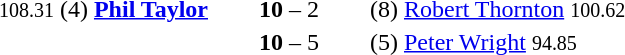<table style="text-align:center">
<tr>
<th width=223></th>
<th width=100></th>
<th width=223></th>
</tr>
<tr>
<td align=right><small><span>108.31</span></small> (4) <strong><a href='#'>Phil Taylor</a></strong> </td>
<td><strong>10</strong> – 2</td>
<td align=left>(8)  <a href='#'>Robert Thornton</a> <small><span>100.62</span></small></td>
</tr>
<tr>
<td align=right></td>
<td><strong>10</strong> – 5</td>
<td align=left>(5)  <a href='#'>Peter Wright</a> <small><span>94.85</span></small></td>
</tr>
</table>
